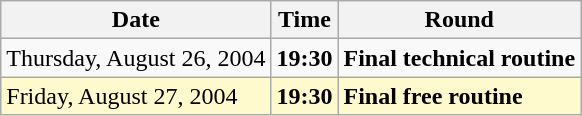<table class="wikitable">
<tr>
<th>Date</th>
<th>Time</th>
<th>Round</th>
</tr>
<tr>
<td>Thursday, August 26, 2004</td>
<td><strong>19:30</strong></td>
<td><strong> Final technical routine</strong></td>
</tr>
<tr>
<td style=background:lemonchiffon>Friday, August 27, 2004</td>
<td style=background:lemonchiffon><strong>19:30</strong></td>
<td style=background:lemonchiffon><strong> Final free routine</strong></td>
</tr>
</table>
